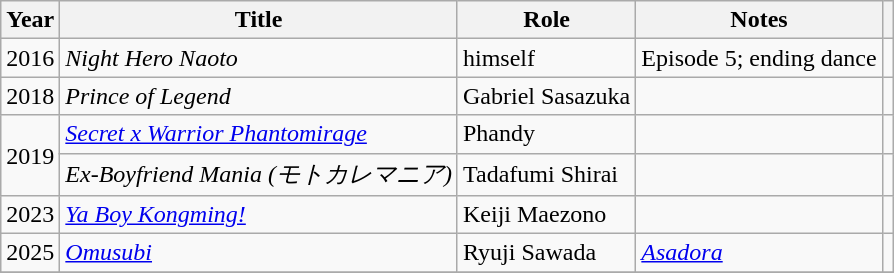<table class="wikitable plainrowheaders">
<tr>
<th scope="col">Year</th>
<th scope="col">Title</th>
<th scope="col">Role</th>
<th scope="col">Notes</th>
<th scope="col" class="unsortable"></th>
</tr>
<tr>
<td>2016</td>
<td><em>Night Hero Naoto</em></td>
<td>himself</td>
<td>Episode 5; ending dance</td>
<td></td>
</tr>
<tr>
<td>2018</td>
<td><em>Prince of Legend</em></td>
<td>Gabriel Sasazuka</td>
<td></td>
<td></td>
</tr>
<tr>
<td rowspan="2">2019</td>
<td><a href='#'><em>Secret x Warrior Phantomirage</em></a></td>
<td>Phandy</td>
<td></td>
<td></td>
</tr>
<tr>
<td><em>Ex-Boyfriend Mania (モトカレマニア)</em></td>
<td>Tadafumi Shirai</td>
<td></td>
<td></td>
</tr>
<tr>
<td>2023</td>
<td><em><a href='#'>Ya Boy Kongming!</a></em></td>
<td>Keiji Maezono</td>
<td></td>
<td></td>
</tr>
<tr>
<td>2025</td>
<td><em><a href='#'>Omusubi</a></em></td>
<td>Ryuji Sawada</td>
<td><em><a href='#'>Asadora</a></em></td>
<td></td>
</tr>
<tr>
</tr>
</table>
